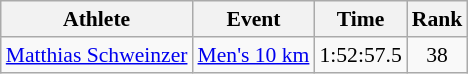<table class="wikitable" style="font-size:90%;">
<tr>
<th>Athlete</th>
<th>Event</th>
<th>Time</th>
<th>Rank</th>
</tr>
<tr align=center>
<td align=left><a href='#'>Matthias Schweinzer</a></td>
<td align=left><a href='#'>Men's 10 km</a></td>
<td>1:52:57.5</td>
<td>38</td>
</tr>
</table>
